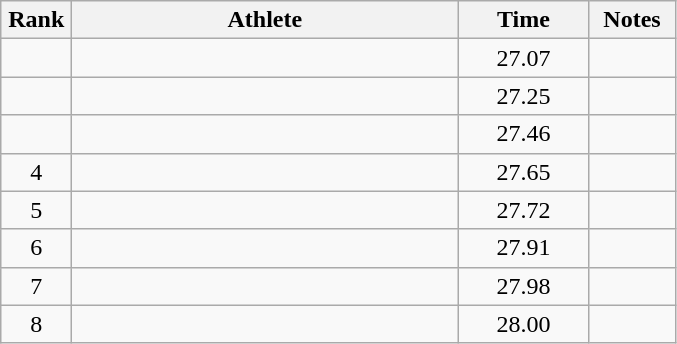<table class="wikitable" style="text-align:center">
<tr>
<th width=40>Rank</th>
<th width=250>Athlete</th>
<th width=80>Time</th>
<th width=50>Notes</th>
</tr>
<tr>
<td></td>
<td align=left></td>
<td>27.07</td>
<td></td>
</tr>
<tr>
<td></td>
<td align=left></td>
<td>27.25</td>
<td></td>
</tr>
<tr>
<td></td>
<td align=left></td>
<td>27.46</td>
<td></td>
</tr>
<tr>
<td>4</td>
<td align=left></td>
<td>27.65</td>
<td></td>
</tr>
<tr>
<td>5</td>
<td align=left></td>
<td>27.72</td>
<td></td>
</tr>
<tr>
<td>6</td>
<td align=left></td>
<td>27.91</td>
<td></td>
</tr>
<tr>
<td>7</td>
<td align=left></td>
<td>27.98</td>
<td></td>
</tr>
<tr>
<td>8</td>
<td align=left></td>
<td>28.00</td>
<td></td>
</tr>
</table>
